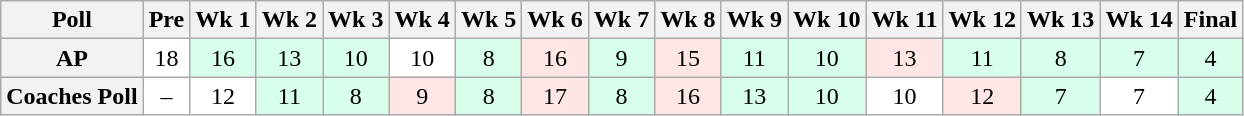<table class="wikitable" style="white-space:nowrap;">
<tr>
<th>Poll</th>
<th>Pre</th>
<th>Wk 1</th>
<th>Wk 2</th>
<th>Wk 3</th>
<th>Wk 4</th>
<th>Wk 5</th>
<th>Wk 6</th>
<th>Wk 7</th>
<th>Wk 8</th>
<th>Wk 9</th>
<th>Wk 10</th>
<th>Wk 11</th>
<th>Wk 12</th>
<th>Wk 13</th>
<th>Wk 14</th>
<th>Final</th>
</tr>
<tr style="text-align:center;">
<th>AP</th>
<td style="background:#FFF;">18</td>
<td style="background:#D8FFEB;">16</td>
<td style="background:#D8FFEB;">13</td>
<td style="background:#D8FFEB;">10</td>
<td style="background:#FFF;">10</td>
<td style="background:#D8FFEB;">8</td>
<td style="background:#FFE6E6;">16</td>
<td style="background:#D8FFEB;">9</td>
<td style="background:#FFE6E6;">15</td>
<td style="background:#D8FFEB;">11</td>
<td style="background:#D8FFEB;">10</td>
<td style="background:#FFE6E6;">13</td>
<td style="background:#D8FFEB;">11</td>
<td style="background:#D8FFEB;">8</td>
<td style="background:#D8FFEB;">7</td>
<td style="background:#D8FFEB;">4</td>
</tr>
<tr style="text-align:center;">
<th>Coaches Poll</th>
<td style="background:#FFF;">–</td>
<td style="background:#FFF;">12</td>
<td style="background:#D8FFEB;">11</td>
<td style="background:#D8FFEB;">8</td>
<td style="background:#FFE6E6;">9</td>
<td style="background:#D8FFEB;">8</td>
<td style="background:#FFE6E6;">17</td>
<td style="background:#D8FFEB;">8</td>
<td style="background:#FFE6E6;">16</td>
<td style="background:#D8FFEB;">13</td>
<td style="background:#D8FFEB;">10</td>
<td style="background:#FFF;">10</td>
<td style="background:#FFE6E6;">12</td>
<td style="background:#D8FFEB;">7</td>
<td style="background:#FFF;">7</td>
<td style="background:#D8FFEB;">4</td>
</tr>
</table>
